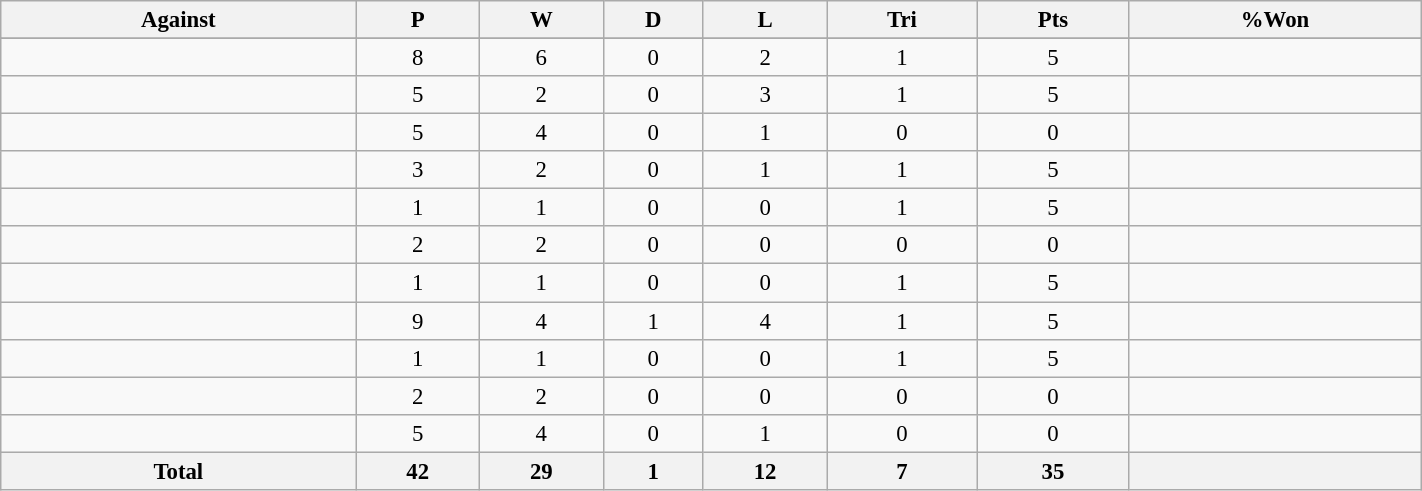<table class="wikitable sortable"  style="text-align:center; font-size:95%; width:75%;">
<tr>
<th style="width:25%;">Against</th>
<th abbr="Played" style="width:15px;">P</th>
<th abbr="Won" style="width:10px;">W</th>
<th abbr="Drawn" style="width:10px;">D</th>
<th abbr="Lost" style="width:10px;">L</th>
<th abbr="Tries" style="width:15px;">Tri</th>
<th abbr="Points" style="width:18px;">Pts</th>
<th abbr="Won" style="width:18px;">%Won</th>
</tr>
<tr bgcolor="#d0ffd0" align="center">
</tr>
<tr>
<td align="left"></td>
<td>8</td>
<td>6</td>
<td>0</td>
<td>2</td>
<td>1</td>
<td>5</td>
<td></td>
</tr>
<tr>
<td align="left"></td>
<td>5</td>
<td>2</td>
<td>0</td>
<td>3</td>
<td>1</td>
<td>5</td>
<td></td>
</tr>
<tr>
<td align="left"></td>
<td>5</td>
<td>4</td>
<td>0</td>
<td>1</td>
<td>0</td>
<td>0</td>
<td></td>
</tr>
<tr>
<td align="left"></td>
<td>3</td>
<td>2</td>
<td>0</td>
<td>1</td>
<td>1</td>
<td>5</td>
<td></td>
</tr>
<tr>
<td align="left"></td>
<td>1</td>
<td>1</td>
<td>0</td>
<td>0</td>
<td>1</td>
<td>5</td>
<td></td>
</tr>
<tr>
<td align="left"></td>
<td>2</td>
<td>2</td>
<td>0</td>
<td>0</td>
<td>0</td>
<td>0</td>
<td></td>
</tr>
<tr>
<td align="left"></td>
<td>1</td>
<td>1</td>
<td>0</td>
<td>0</td>
<td>1</td>
<td>5</td>
<td></td>
</tr>
<tr>
<td align="left"></td>
<td>9</td>
<td>4</td>
<td>1</td>
<td>4</td>
<td>1</td>
<td>5</td>
<td></td>
</tr>
<tr>
<td align="left"></td>
<td>1</td>
<td>1</td>
<td>0</td>
<td>0</td>
<td>1</td>
<td>5</td>
<td></td>
</tr>
<tr>
<td align="left"></td>
<td>2</td>
<td>2</td>
<td>0</td>
<td>0</td>
<td>0</td>
<td>0</td>
<td></td>
</tr>
<tr>
<td align="left"></td>
<td>5</td>
<td>4</td>
<td>0</td>
<td>1</td>
<td>0</td>
<td>0</td>
<td></td>
</tr>
<tr>
<th>Total</th>
<th>42</th>
<th>29</th>
<th>1</th>
<th>12</th>
<th>7</th>
<th>35</th>
<th></th>
</tr>
</table>
